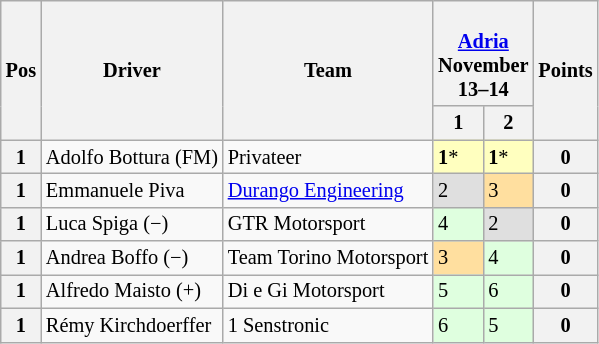<table class="wikitable" style="font-size:85%">
<tr>
<th rowspan=2>Pos</th>
<th rowspan=2>Driver</th>
<th rowspan=2>Team</th>
<th colspan=2><br><a href='#'>Adria</a><br>November 13–14</th>
<th rowspan=2>Points</th>
</tr>
<tr>
<th width="27">1</th>
<th width="27">2</th>
</tr>
<tr>
<th>1</th>
<td> Adolfo Bottura (FM)</td>
<td>Privateer</td>
<td style="background:#FFFFBF;"><strong>1</strong>*</td>
<td style="background:#FFFFBF;"><strong>1</strong>*</td>
<th>0</th>
</tr>
<tr>
<th>1</th>
<td> Emmanuele Piva</td>
<td><a href='#'>Durango Engineering</a></td>
<td style="background:#DFDFDF;">2</td>
<td style="background:#FFDF9F;">3</td>
<th>0</th>
</tr>
<tr>
<th>1</th>
<td> Luca Spiga (−)</td>
<td>GTR Motorsport</td>
<td style="background:#DFFFDF;">4</td>
<td style="background:#DFDFDF;">2</td>
<th>0</th>
</tr>
<tr>
<th>1</th>
<td> Andrea Boffo (−)</td>
<td>Team Torino Motorsport</td>
<td style="background:#FFDF9F;">3</td>
<td style="background:#DFFFDF;">4</td>
<th>0</th>
</tr>
<tr>
<th>1</th>
<td> Alfredo Maisto (+)</td>
<td>Di e Gi Motorsport</td>
<td style="background:#DFFFDF;">5</td>
<td style="background:#DFFFDF;">6</td>
<th>0</th>
</tr>
<tr>
<th>1</th>
<td> Rémy Kirchdoerffer</td>
<td>1 Senstronic</td>
<td style="background:#DFFFDF;">6</td>
<td style="background:#DFFFDF;">5</td>
<th>0</th>
</tr>
</table>
